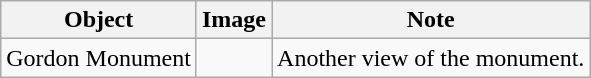<table class="wikitable">
<tr>
<th>Object</th>
<th>Image</th>
<th>Note</th>
</tr>
<tr>
<td>Gordon Monument</td>
<td></td>
<td>Another view of the monument.</td>
</tr>
</table>
